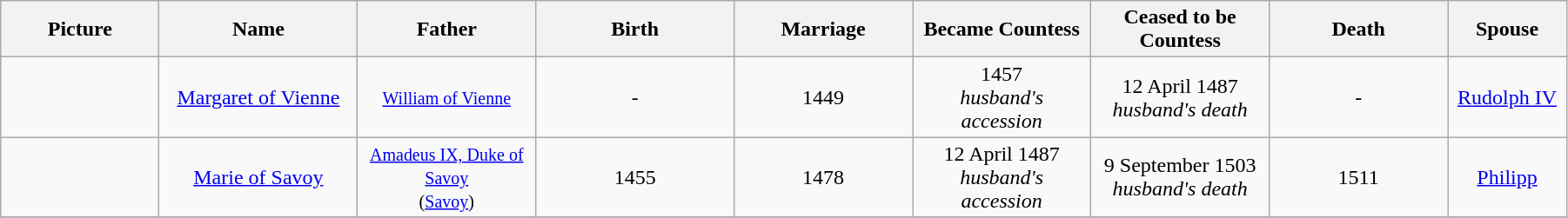<table width=95% class="wikitable">
<tr>
<th width = "8%">Picture</th>
<th width = "10%">Name</th>
<th width = "9%">Father</th>
<th width = "10%">Birth</th>
<th width = "9%">Marriage</th>
<th width = "9%">Became Countess</th>
<th width = "9%">Ceased to be Countess</th>
<th width = "9%">Death</th>
<th width = "6%">Spouse</th>
</tr>
<tr>
<td align="center"></td>
<td align="center"><a href='#'>Margaret of Vienne</a></td>
<td align="center"><small><a href='#'>William of Vienne</a></small></td>
<td align="center">-</td>
<td align="center">1449</td>
<td align="center">1457<br><em>husband's accession</em></td>
<td align="center">12 April 1487<br><em>husband's death</em></td>
<td align="center">-</td>
<td align="center"><a href='#'>Rudolph IV</a></td>
</tr>
<tr>
<td align="center"></td>
<td align="center"><a href='#'>Marie of Savoy</a></td>
<td align="center"><small><a href='#'>Amadeus IX, Duke of Savoy</a><br>(<a href='#'>Savoy</a>)</small></td>
<td align="center">1455</td>
<td align="center">1478</td>
<td align="center">12 April 1487<br><em>husband's accession</em></td>
<td align="center">9 September 1503<br><em>husband's death</em></td>
<td align="center">1511</td>
<td align="center"><a href='#'>Philipp</a></td>
</tr>
<tr>
</tr>
</table>
